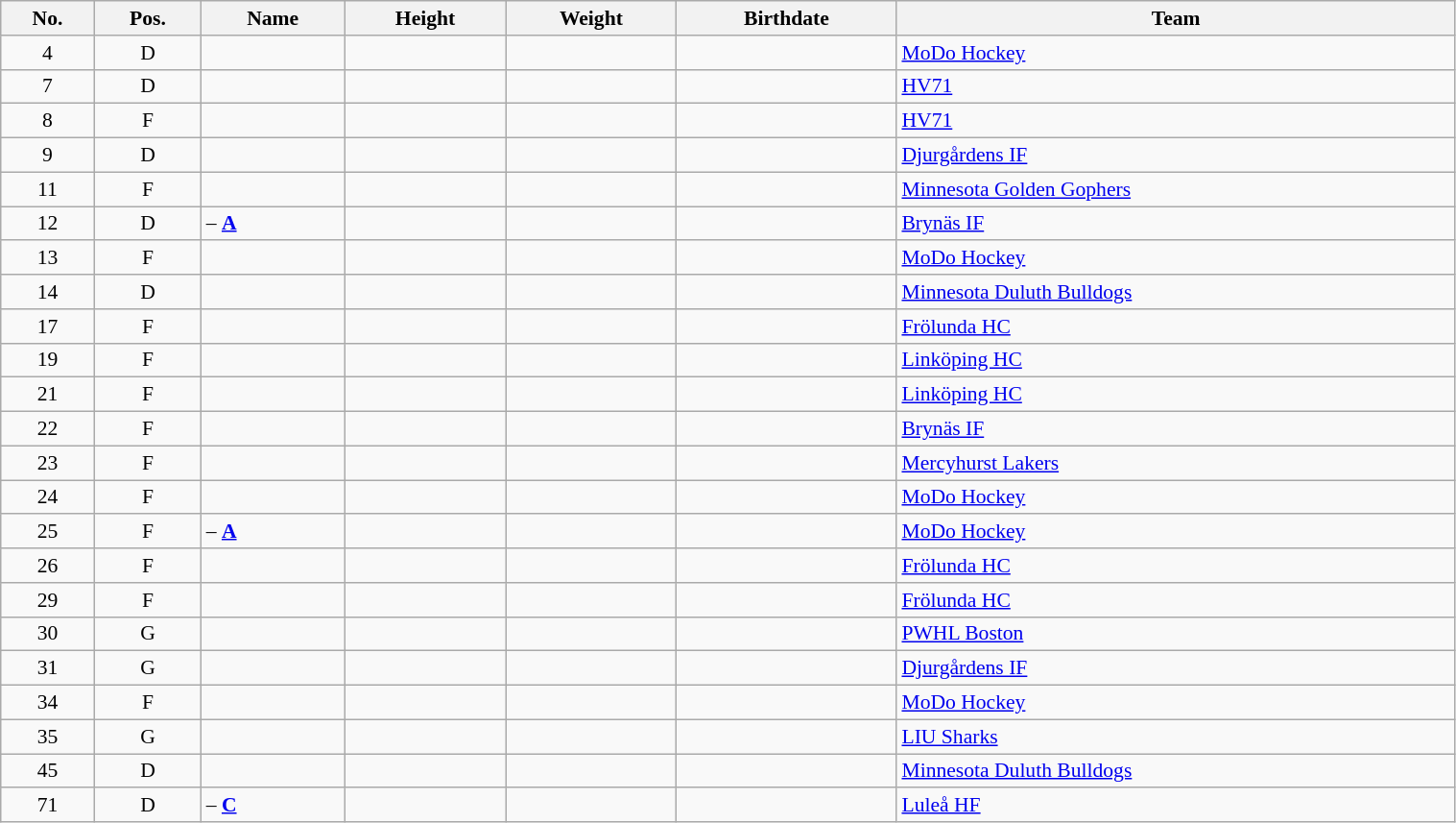<table class="wikitable sortable" width="80%" style="font-size: 90%; text-align: center;">
<tr>
<th>No.</th>
<th>Pos.</th>
<th>Name</th>
<th>Height</th>
<th>Weight</th>
<th>Birthdate</th>
<th>Team</th>
</tr>
<tr>
<td>4</td>
<td>D</td>
<td align=left></td>
<td></td>
<td></td>
<td></td>
<td align="left"> <a href='#'>MoDo Hockey</a></td>
</tr>
<tr>
<td>7</td>
<td>D</td>
<td align=left></td>
<td></td>
<td></td>
<td></td>
<td align="left"> <a href='#'>HV71</a></td>
</tr>
<tr>
<td>8</td>
<td>F</td>
<td align=left></td>
<td></td>
<td></td>
<td></td>
<td align="left"> <a href='#'>HV71</a></td>
</tr>
<tr>
<td>9</td>
<td>D</td>
<td align=left></td>
<td></td>
<td></td>
<td></td>
<td align="left"> <a href='#'>Djurgårdens IF</a></td>
</tr>
<tr>
<td>11</td>
<td>F</td>
<td align=left></td>
<td></td>
<td></td>
<td></td>
<td align="left"> <a href='#'>Minnesota Golden Gophers</a></td>
</tr>
<tr>
<td>12</td>
<td>D</td>
<td align=left> – <a href='#'><strong>A</strong></a></td>
<td></td>
<td></td>
<td></td>
<td align="left"> <a href='#'>Brynäs IF</a></td>
</tr>
<tr>
<td>13</td>
<td>F</td>
<td align=left></td>
<td></td>
<td></td>
<td></td>
<td align="left"> <a href='#'>MoDo Hockey</a></td>
</tr>
<tr>
<td>14</td>
<td>D</td>
<td align=left></td>
<td></td>
<td></td>
<td></td>
<td align="left"> <a href='#'>Minnesota Duluth Bulldogs</a></td>
</tr>
<tr>
<td>17</td>
<td>F</td>
<td align=left></td>
<td></td>
<td></td>
<td></td>
<td align="left"> <a href='#'>Frölunda HC</a></td>
</tr>
<tr>
<td>19</td>
<td>F</td>
<td align=left></td>
<td></td>
<td></td>
<td></td>
<td align="left"> <a href='#'>Linköping HC</a></td>
</tr>
<tr>
<td>21</td>
<td>F</td>
<td align=left></td>
<td></td>
<td></td>
<td></td>
<td align="left"> <a href='#'>Linköping HC</a></td>
</tr>
<tr>
<td>22</td>
<td>F</td>
<td align=left></td>
<td></td>
<td></td>
<td></td>
<td align="left"> <a href='#'>Brynäs IF</a></td>
</tr>
<tr>
<td>23</td>
<td>F</td>
<td align=left></td>
<td></td>
<td></td>
<td></td>
<td align="left"> <a href='#'>Mercyhurst Lakers</a></td>
</tr>
<tr>
<td>24</td>
<td>F</td>
<td align=left></td>
<td></td>
<td></td>
<td></td>
<td align="left"> <a href='#'>MoDo Hockey</a></td>
</tr>
<tr>
<td>25</td>
<td>F</td>
<td align=left> – <a href='#'><strong>A</strong></a></td>
<td></td>
<td></td>
<td></td>
<td align="left"> <a href='#'>MoDo Hockey</a></td>
</tr>
<tr>
<td>26</td>
<td>F</td>
<td align=left></td>
<td></td>
<td></td>
<td></td>
<td align="left"> <a href='#'>Frölunda HC</a></td>
</tr>
<tr>
<td>29</td>
<td>F</td>
<td align=left></td>
<td></td>
<td></td>
<td></td>
<td align="left"> <a href='#'>Frölunda HC</a></td>
</tr>
<tr>
<td>30</td>
<td>G</td>
<td align=left></td>
<td></td>
<td></td>
<td></td>
<td align="left"> <a href='#'>PWHL Boston</a></td>
</tr>
<tr>
<td>31</td>
<td>G</td>
<td align=left></td>
<td></td>
<td></td>
<td></td>
<td align="left"> <a href='#'>Djurgårdens IF</a></td>
</tr>
<tr>
<td>34</td>
<td>F</td>
<td align=left></td>
<td></td>
<td></td>
<td></td>
<td align="left"> <a href='#'>MoDo Hockey</a></td>
</tr>
<tr>
<td>35</td>
<td>G</td>
<td align=left></td>
<td></td>
<td></td>
<td></td>
<td align="left"> <a href='#'>LIU Sharks</a></td>
</tr>
<tr>
<td>45</td>
<td>D</td>
<td align=left></td>
<td></td>
<td></td>
<td></td>
<td align="left"> <a href='#'>Minnesota Duluth Bulldogs</a></td>
</tr>
<tr>
<td>71</td>
<td>D</td>
<td align=left> – <a href='#'><strong>C</strong></a></td>
<td></td>
<td></td>
<td></td>
<td align="left"> <a href='#'>Luleå HF</a></td>
</tr>
</table>
